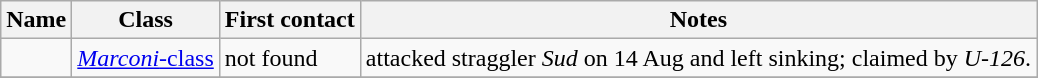<table class="wikitable">
<tr>
<th>Name</th>
<th>Class</th>
<th>First contact</th>
<th>Notes</th>
</tr>
<tr>
<td></td>
<td><a href='#'><em>Marconi</em>-class</a></td>
<td>not found</td>
<td>attacked straggler <em>Sud</em> on 14 Aug and left sinking; claimed by <em>U-126</em>.</td>
</tr>
<tr>
</tr>
</table>
